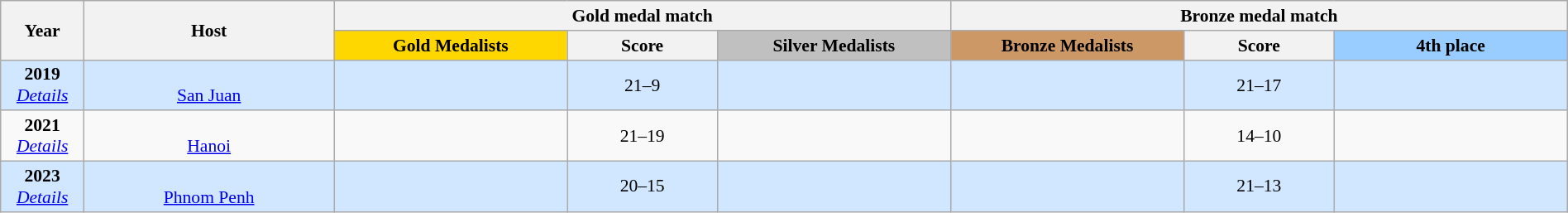<table class="wikitable" style="font-size:90%; width:100%; text-align:center">
<tr>
<th rowspan="2" style="width:5%">Year</th>
<th rowspan="2" style="width:15%">Host</th>
<th colspan="3">Gold medal match</th>
<th colspan="3">Bronze medal match</th>
</tr>
<tr style="background:#efefef">
<th style="width:14%; background:gold">Gold Medalists</th>
<th width=9%>Score</th>
<th style="width:14%; background:silver">Silver Medalists</th>
<th style="width:14%; background:#cc9966">Bronze Medalists</th>
<th width=9%>Score</th>
<th style="width:14%; background:#9acdff">4th place</th>
</tr>
<tr style="background:#d0e7ff;">
<td><strong>2019</strong><br><em><a href='#'>Details</a></em></td>
<td> <br><a href='#'>San Juan</a></td>
<td><strong></strong></td>
<td>21–9</td>
<td></td>
<td></td>
<td>21–17</td>
<td></td>
</tr>
<tr>
<td><strong>2021</strong><br><em><a href='#'>Details</a></em></td>
<td> <br><a href='#'>Hanoi</a></td>
<td><strong></strong></td>
<td>21–19</td>
<td></td>
<td></td>
<td>14–10</td>
<td></td>
</tr>
<tr style="background:#d0e7ff;">
<td><strong>2023</strong><br><em><a href='#'>Details</a></em></td>
<td> <br><a href='#'>Phnom Penh</a></td>
<td><strong></strong></td>
<td>20–15</td>
<td></td>
<td></td>
<td>21–13</td>
<td></td>
</tr>
</table>
